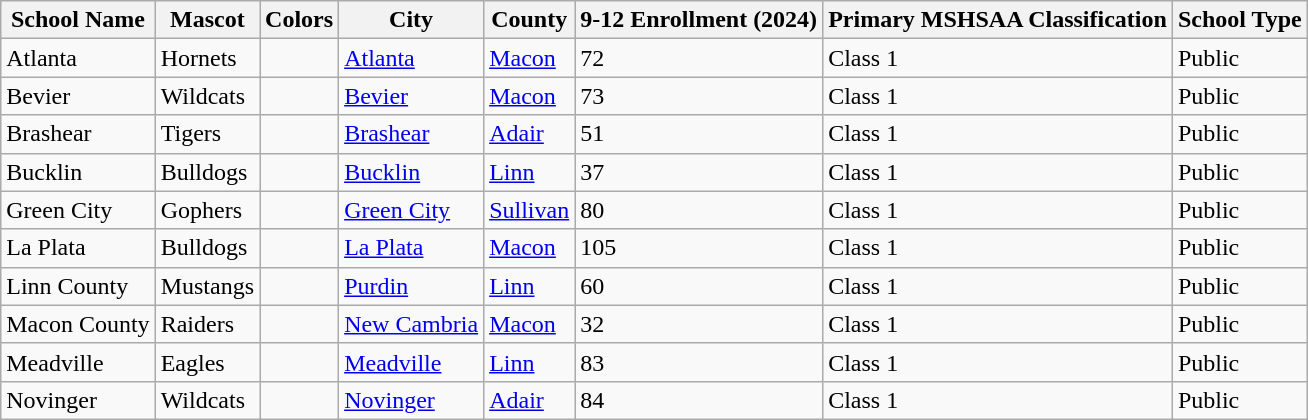<table class="wikitable">
<tr>
<th>School Name</th>
<th>Mascot</th>
<th>Colors</th>
<th>City</th>
<th>County</th>
<th>9-12 Enrollment (2024)</th>
<th>Primary MSHSAA  Classification</th>
<th>School Type</th>
</tr>
<tr>
<td>Atlanta</td>
<td>Hornets</td>
<td></td>
<td><a href='#'>Atlanta</a></td>
<td><a href='#'>Macon</a></td>
<td>72</td>
<td>Class 1</td>
<td>Public</td>
</tr>
<tr>
<td>Bevier</td>
<td>Wildcats</td>
<td></td>
<td><a href='#'>Bevier</a></td>
<td><a href='#'>Macon</a></td>
<td>73</td>
<td>Class 1</td>
<td>Public</td>
</tr>
<tr>
<td>Brashear</td>
<td>Tigers</td>
<td></td>
<td><a href='#'>Brashear</a></td>
<td><a href='#'>Adair</a></td>
<td>51</td>
<td>Class 1</td>
<td>Public</td>
</tr>
<tr>
<td>Bucklin</td>
<td>Bulldogs</td>
<td></td>
<td><a href='#'>Bucklin</a></td>
<td><a href='#'>Linn</a></td>
<td>37</td>
<td>Class 1</td>
<td>Public</td>
</tr>
<tr>
<td>Green City</td>
<td>Gophers</td>
<td></td>
<td><a href='#'>Green City</a></td>
<td><a href='#'>Sullivan</a></td>
<td>80</td>
<td>Class 1</td>
<td>Public</td>
</tr>
<tr>
<td>La Plata</td>
<td>Bulldogs</td>
<td></td>
<td><a href='#'>La Plata</a></td>
<td><a href='#'>Macon</a></td>
<td>105</td>
<td>Class 1</td>
<td>Public</td>
</tr>
<tr>
<td>Linn County</td>
<td>Mustangs</td>
<td></td>
<td><a href='#'>Purdin</a></td>
<td><a href='#'>Linn</a></td>
<td>60</td>
<td>Class 1</td>
<td>Public</td>
</tr>
<tr>
<td>Macon County</td>
<td>Raiders</td>
<td></td>
<td><a href='#'>New Cambria</a></td>
<td><a href='#'>Macon</a></td>
<td>32</td>
<td>Class 1</td>
<td>Public</td>
</tr>
<tr>
<td>Meadville</td>
<td>Eagles</td>
<td></td>
<td><a href='#'>Meadville</a></td>
<td><a href='#'>Linn</a></td>
<td>83</td>
<td>Class 1</td>
<td>Public </td>
</tr>
<tr>
<td>Novinger</td>
<td>Wildcats</td>
<td></td>
<td><a href='#'>Novinger</a></td>
<td><a href='#'>Adair</a></td>
<td>84</td>
<td>Class 1</td>
<td>Public</td>
</tr>
</table>
